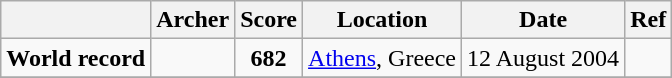<table class="wikitable">
<tr>
<th></th>
<th>Archer</th>
<th>Score</th>
<th>Location</th>
<th>Date</th>
<th>Ref</th>
</tr>
<tr>
<td><strong>World record</strong></td>
<td></td>
<td style="text-align:center"><strong>682</strong></td>
<td><a href='#'>Athens</a>, Greece</td>
<td>12 August 2004</td>
<td style="text-align:center"></td>
</tr>
<tr>
</tr>
</table>
